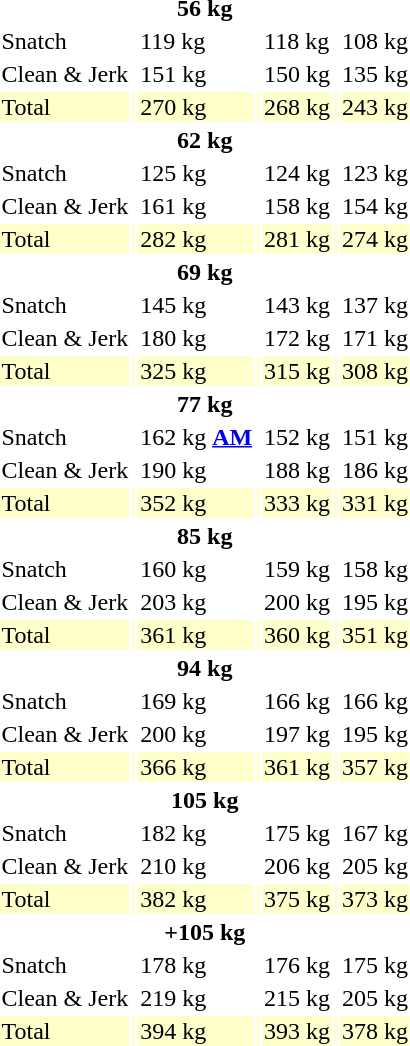<table>
<tr>
<th colspan=7>56 kg</th>
</tr>
<tr>
<td>Snatch</td>
<td></td>
<td>119 kg</td>
<td></td>
<td>118 kg</td>
<td></td>
<td>108 kg</td>
</tr>
<tr>
<td>Clean & Jerk</td>
<td></td>
<td>151 kg</td>
<td></td>
<td>150 kg</td>
<td></td>
<td>135 kg</td>
</tr>
<tr bgcolor=ffffcc>
<td>Total</td>
<td></td>
<td>270 kg</td>
<td></td>
<td>268 kg</td>
<td></td>
<td>243 kg</td>
</tr>
<tr>
<th colspan=7>62 kg</th>
</tr>
<tr>
<td>Snatch</td>
<td></td>
<td>125 kg</td>
<td></td>
<td>124 kg</td>
<td></td>
<td>123 kg</td>
</tr>
<tr>
<td>Clean & Jerk</td>
<td></td>
<td>161 kg</td>
<td></td>
<td>158 kg</td>
<td></td>
<td>154 kg</td>
</tr>
<tr bgcolor=ffffcc>
<td>Total</td>
<td></td>
<td>282 kg</td>
<td></td>
<td>281 kg</td>
<td></td>
<td>274 kg</td>
</tr>
<tr>
<th colspan=7>69 kg</th>
</tr>
<tr>
<td>Snatch</td>
<td></td>
<td>145 kg</td>
<td></td>
<td>143 kg</td>
<td></td>
<td>137 kg</td>
</tr>
<tr>
<td>Clean & Jerk</td>
<td></td>
<td>180 kg</td>
<td></td>
<td>172 kg</td>
<td></td>
<td>171 kg</td>
</tr>
<tr bgcolor=ffffcc>
<td>Total</td>
<td></td>
<td>325 kg</td>
<td></td>
<td>315 kg</td>
<td></td>
<td>308 kg</td>
</tr>
<tr>
<th colspan=7>77 kg</th>
</tr>
<tr>
<td>Snatch</td>
<td></td>
<td>162 kg <strong><a href='#'>AM</a></strong></td>
<td></td>
<td>152 kg</td>
<td></td>
<td>151 kg</td>
</tr>
<tr>
<td>Clean & Jerk</td>
<td></td>
<td>190 kg</td>
<td></td>
<td>188 kg</td>
<td></td>
<td>186 kg</td>
</tr>
<tr bgcolor=ffffcc>
<td>Total</td>
<td></td>
<td>352 kg</td>
<td></td>
<td>333 kg</td>
<td></td>
<td>331 kg</td>
</tr>
<tr>
<th colspan=7>85 kg</th>
</tr>
<tr>
<td>Snatch</td>
<td></td>
<td>160 kg</td>
<td></td>
<td>159 kg</td>
<td></td>
<td>158 kg</td>
</tr>
<tr>
<td>Clean & Jerk</td>
<td></td>
<td>203 kg</td>
<td></td>
<td>200 kg</td>
<td></td>
<td>195 kg</td>
</tr>
<tr bgcolor=ffffcc>
<td>Total</td>
<td></td>
<td>361 kg</td>
<td></td>
<td>360 kg</td>
<td></td>
<td>351 kg</td>
</tr>
<tr>
<th colspan=7>94 kg</th>
</tr>
<tr>
<td>Snatch</td>
<td></td>
<td>169 kg</td>
<td></td>
<td>166 kg</td>
<td></td>
<td>166 kg</td>
</tr>
<tr>
<td>Clean & Jerk</td>
<td></td>
<td>200 kg</td>
<td></td>
<td>197 kg</td>
<td></td>
<td>195 kg</td>
</tr>
<tr bgcolor=ffffcc>
<td>Total</td>
<td></td>
<td>366 kg</td>
<td></td>
<td>361 kg</td>
<td></td>
<td>357 kg</td>
</tr>
<tr>
<th colspan=7>105 kg</th>
</tr>
<tr>
<td>Snatch</td>
<td></td>
<td>182 kg</td>
<td></td>
<td>175 kg</td>
<td></td>
<td>167 kg</td>
</tr>
<tr>
<td>Clean & Jerk</td>
<td></td>
<td>210 kg</td>
<td></td>
<td>206 kg</td>
<td></td>
<td>205 kg</td>
</tr>
<tr bgcolor=ffffcc>
<td>Total</td>
<td></td>
<td>382 kg</td>
<td></td>
<td>375 kg</td>
<td></td>
<td>373 kg</td>
</tr>
<tr>
<th colspan=7>+105 kg</th>
</tr>
<tr>
<td>Snatch</td>
<td></td>
<td>178 kg</td>
<td></td>
<td>176 kg</td>
<td></td>
<td>175 kg</td>
</tr>
<tr>
<td>Clean & Jerk</td>
<td></td>
<td>219 kg</td>
<td></td>
<td>215 kg</td>
<td></td>
<td>205 kg</td>
</tr>
<tr bgcolor=ffffcc>
<td>Total</td>
<td></td>
<td>394 kg</td>
<td></td>
<td>393 kg</td>
<td></td>
<td>378 kg</td>
</tr>
</table>
